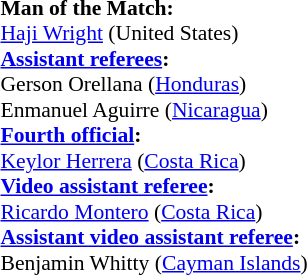<table style="width:100%; font-size:90%;">
<tr>
<td><br><strong>Man of the Match:</strong>
<br><a href='#'>Haji Wright</a> (United States)<br><strong><a href='#'>Assistant referees</a>:</strong>
<br>Gerson Orellana (<a href='#'>Honduras</a>)
<br>Enmanuel Aguirre (<a href='#'>Nicaragua</a>)
<br><strong><a href='#'>Fourth official</a>:</strong>
<br><a href='#'>Keylor Herrera</a> (<a href='#'>Costa Rica</a>)
<br><strong><a href='#'>Video assistant referee</a>:</strong>
<br><a href='#'>Ricardo Montero</a> (<a href='#'>Costa Rica</a>)
<br><strong><a href='#'>Assistant video assistant referee</a>:</strong>
<br>Benjamin Whitty (<a href='#'>Cayman Islands</a>)</td>
</tr>
</table>
